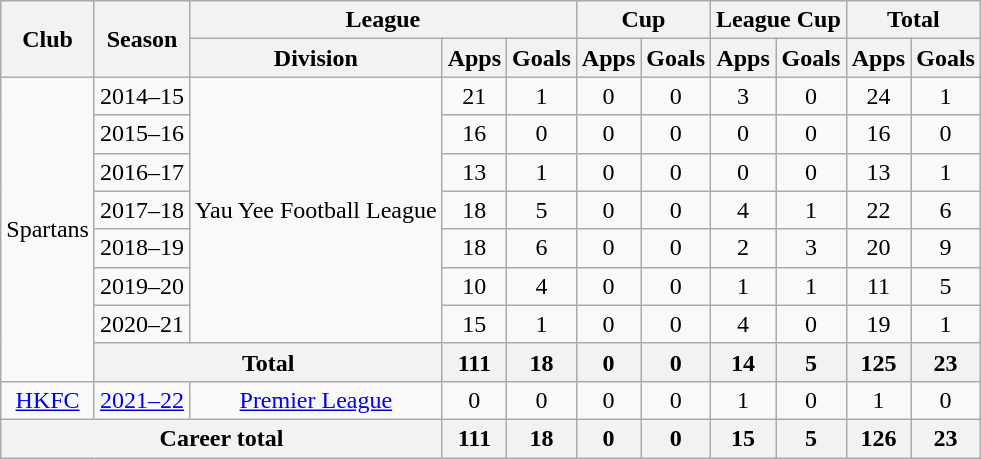<table class="wikitable" style="text-align: center">
<tr>
<th rowspan="2">Club</th>
<th rowspan="2">Season</th>
<th colspan="3">League</th>
<th colspan="2">Cup</th>
<th colspan="2">League Cup</th>
<th colspan="2">Total</th>
</tr>
<tr>
<th>Division</th>
<th>Apps</th>
<th>Goals</th>
<th>Apps</th>
<th>Goals</th>
<th>Apps</th>
<th>Goals</th>
<th>Apps</th>
<th>Goals</th>
</tr>
<tr>
<td rowspan="8">Spartans</td>
<td>2014–15</td>
<td rowspan="7">Yau Yee Football League</td>
<td>21</td>
<td>1</td>
<td>0</td>
<td>0</td>
<td>3</td>
<td>0</td>
<td>24</td>
<td>1</td>
</tr>
<tr>
<td>2015–16</td>
<td>16</td>
<td>0</td>
<td>0</td>
<td>0</td>
<td>0</td>
<td>0</td>
<td>16</td>
<td>0</td>
</tr>
<tr>
<td>2016–17</td>
<td>13</td>
<td>1</td>
<td>0</td>
<td>0</td>
<td>0</td>
<td>0</td>
<td>13</td>
<td>1</td>
</tr>
<tr>
<td>2017–18</td>
<td>18</td>
<td>5</td>
<td>0</td>
<td>0</td>
<td>4</td>
<td>1</td>
<td>22</td>
<td>6</td>
</tr>
<tr>
<td>2018–19</td>
<td>18</td>
<td>6</td>
<td>0</td>
<td>0</td>
<td>2</td>
<td>3</td>
<td>20</td>
<td>9</td>
</tr>
<tr>
<td>2019–20</td>
<td>10</td>
<td>4</td>
<td>0</td>
<td>0</td>
<td>1</td>
<td>1</td>
<td>11</td>
<td>5</td>
</tr>
<tr>
<td>2020–21</td>
<td>15</td>
<td>1</td>
<td>0</td>
<td>0</td>
<td>4</td>
<td>0</td>
<td>19</td>
<td>1</td>
</tr>
<tr>
<th colspan="2">Total</th>
<th>111</th>
<th>18</th>
<th>0</th>
<th>0</th>
<th>14</th>
<th>5</th>
<th>125</th>
<th>23</th>
</tr>
<tr>
<td><a href='#'>HKFC</a></td>
<td><a href='#'>2021–22</a></td>
<td><a href='#'>Premier League</a></td>
<td>0</td>
<td>0</td>
<td>0</td>
<td>0</td>
<td>1</td>
<td>0</td>
<td>1</td>
<td>0</td>
</tr>
<tr>
<th colspan="3">Career total</th>
<th>111</th>
<th>18</th>
<th>0</th>
<th>0</th>
<th>15</th>
<th>5</th>
<th>126</th>
<th>23</th>
</tr>
</table>
